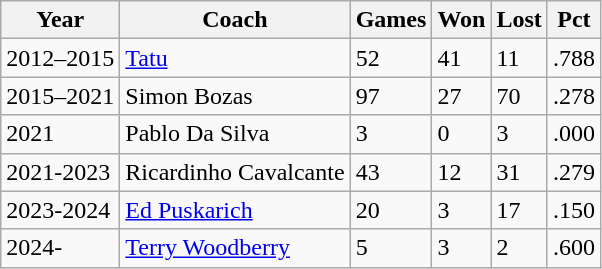<table class="wikitable">
<tr>
<th>Year</th>
<th>Coach</th>
<th>Games</th>
<th>Won</th>
<th>Lost</th>
<th>Pct</th>
</tr>
<tr>
<td>2012–2015</td>
<td><a href='#'>Tatu</a></td>
<td>52</td>
<td>41</td>
<td>11</td>
<td>.788</td>
</tr>
<tr>
<td>2015–2021</td>
<td>Simon Bozas</td>
<td>97</td>
<td>27</td>
<td>70</td>
<td>.278</td>
</tr>
<tr>
<td>2021</td>
<td>Pablo Da Silva</td>
<td>3</td>
<td>0</td>
<td>3</td>
<td>.000</td>
</tr>
<tr>
<td>2021-2023</td>
<td>Ricardinho Cavalcante</td>
<td>43</td>
<td>12</td>
<td>31</td>
<td>.279</td>
</tr>
<tr>
<td>2023-2024</td>
<td><a href='#'>Ed Puskarich</a></td>
<td>20</td>
<td>3</td>
<td>17</td>
<td>.150</td>
</tr>
<tr>
<td>2024-</td>
<td><a href='#'>Terry Woodberry</a></td>
<td>5</td>
<td>3</td>
<td>2</td>
<td>.600</td>
</tr>
</table>
